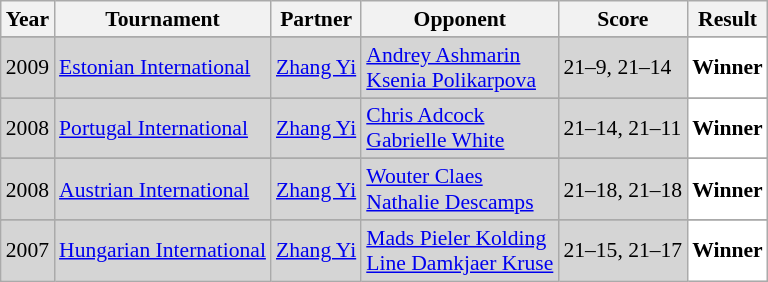<table class="sortable wikitable" style="font-size: 90%;">
<tr>
<th>Year</th>
<th>Tournament</th>
<th>Partner</th>
<th>Opponent</th>
<th>Score</th>
<th>Result</th>
</tr>
<tr>
</tr>
<tr style="background:#D5D5D5">
<td align="center">2009</td>
<td align="left"><a href='#'>Estonian International</a></td>
<td align="left"> <a href='#'>Zhang Yi</a></td>
<td align="left"> <a href='#'>Andrey Ashmarin</a><br> <a href='#'>Ksenia Polikarpova</a></td>
<td align="left">21–9, 21–14</td>
<td style="text-align:left; background:white"> <strong>Winner</strong></td>
</tr>
<tr>
</tr>
<tr style="background:#D5D5D5">
<td align="center">2008</td>
<td align="left"><a href='#'>Portugal International</a></td>
<td align="left"> <a href='#'>Zhang Yi</a></td>
<td align="left"> <a href='#'>Chris Adcock</a><br> <a href='#'>Gabrielle White</a></td>
<td align="left">21–14, 21–11</td>
<td style="text-align:left; background:white"> <strong>Winner</strong></td>
</tr>
<tr>
</tr>
<tr style="background:#D5D5D5">
<td align="center">2008</td>
<td align="left"><a href='#'>Austrian International</a></td>
<td align="left"> <a href='#'>Zhang Yi</a></td>
<td align="left"> <a href='#'>Wouter Claes</a><br> <a href='#'>Nathalie Descamps</a></td>
<td align="left">21–18, 21–18</td>
<td style="text-align:left; background:white"> <strong>Winner</strong></td>
</tr>
<tr>
</tr>
<tr style="background:#D5D5D5">
<td align="center">2007</td>
<td align="left"><a href='#'>Hungarian International</a></td>
<td align="left"> <a href='#'>Zhang Yi</a></td>
<td align="left"> <a href='#'>Mads Pieler Kolding</a><br> <a href='#'>Line Damkjaer Kruse</a></td>
<td align="left">21–15, 21–17</td>
<td style="text-align:left; background:white"> <strong>Winner</strong></td>
</tr>
</table>
